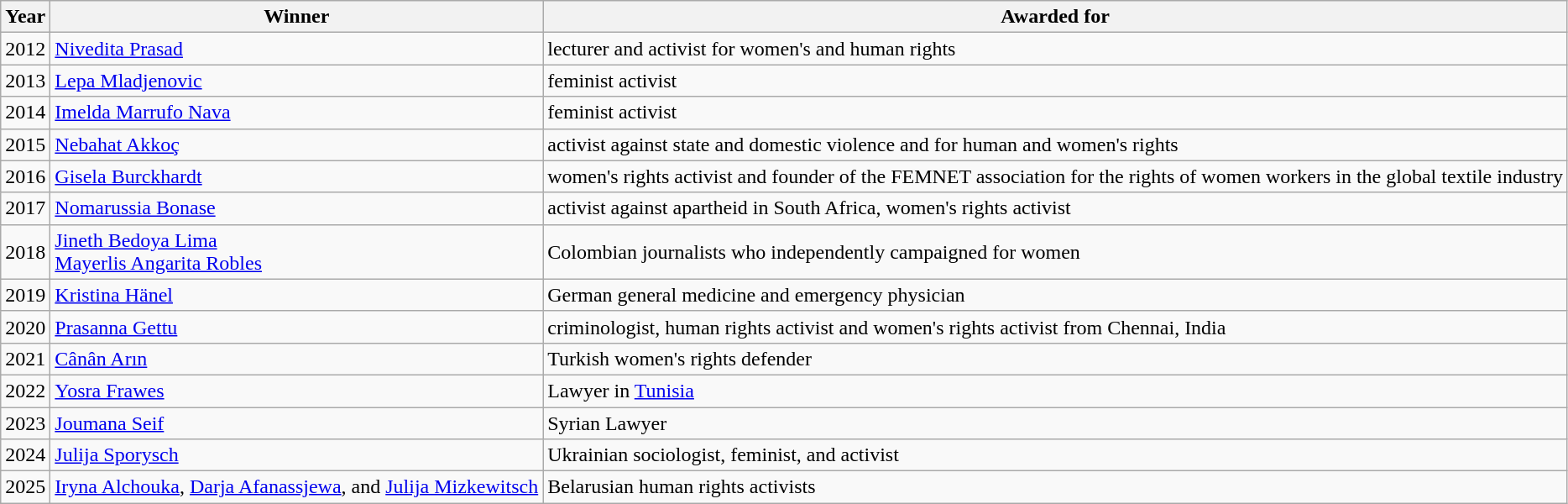<table class="wikitable">
<tr>
<th>Year</th>
<th>Winner</th>
<th>Awarded for</th>
</tr>
<tr>
<td>2012</td>
<td><a href='#'>Nivedita Prasad</a></td>
<td>lecturer and activist for women's and human rights</td>
</tr>
<tr>
<td>2013</td>
<td><a href='#'>Lepa Mladjenovic</a></td>
<td>feminist activist</td>
</tr>
<tr>
<td>2014</td>
<td><a href='#'>Imelda Marrufo Nava</a></td>
<td>feminist activist</td>
</tr>
<tr>
<td>2015</td>
<td><a href='#'>Nebahat Akkoç</a></td>
<td>activist against state and domestic violence and for human and women's rights</td>
</tr>
<tr>
<td>2016</td>
<td><a href='#'>Gisela Burckhardt</a></td>
<td>women's rights activist and founder of the FEMNET association for the rights of women workers in the global textile industry</td>
</tr>
<tr>
<td>2017</td>
<td><a href='#'>Nomarussia Bonase</a></td>
<td>activist against apartheid in South Africa, women's rights activist</td>
</tr>
<tr>
<td>2018</td>
<td><a href='#'>Jineth Bedoya Lima</a> <br> <a href='#'>Mayerlis Angarita Robles</a></td>
<td>Colombian journalists who independently campaigned for women</td>
</tr>
<tr>
<td>2019</td>
<td><a href='#'>Kristina Hänel</a></td>
<td>German general medicine and emergency physician</td>
</tr>
<tr>
<td>2020</td>
<td><a href='#'>Prasanna Gettu</a></td>
<td>criminologist, human rights activist and women's rights activist from Chennai, India</td>
</tr>
<tr>
<td>2021</td>
<td><a href='#'>Cânân Arın</a></td>
<td>Turkish women's rights defender</td>
</tr>
<tr>
<td>2022</td>
<td><a href='#'>Yosra Frawes</a></td>
<td>Lawyer in <a href='#'>Tunisia</a></td>
</tr>
<tr>
<td>2023</td>
<td><a href='#'>Joumana Seif</a></td>
<td>Syrian Lawyer</td>
</tr>
<tr>
<td>2024</td>
<td><a href='#'>Julija Sporysch</a></td>
<td>Ukrainian sociologist, feminist, and activist</td>
</tr>
<tr>
<td>2025</td>
<td><a href='#'>Iryna Alchouka</a>, <a href='#'>Darja Afanassjewa</a>, and <a href='#'>Julija Mizkewitsch</a></td>
<td>Belarusian human rights activists</td>
</tr>
</table>
